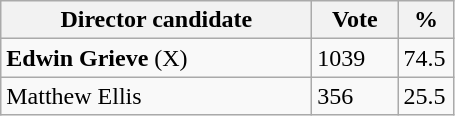<table class="wikitable">
<tr>
<th width="200px">Director candidate</th>
<th width="50px">Vote</th>
<th width="30px">%</th>
</tr>
<tr>
<td><strong>Edwin Grieve</strong> (X) </td>
<td>1039</td>
<td>74.5</td>
</tr>
<tr>
<td>Matthew Ellis</td>
<td>356</td>
<td>25.5</td>
</tr>
</table>
